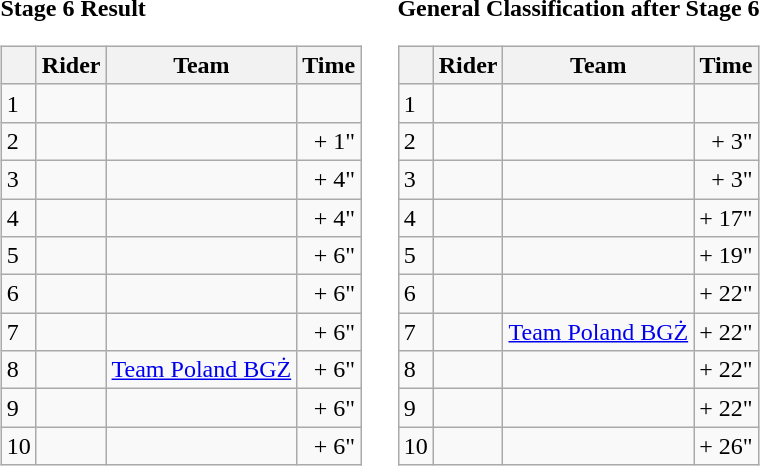<table>
<tr>
<td><strong>Stage 6 Result</strong><br><table class="wikitable">
<tr>
<th></th>
<th>Rider</th>
<th>Team</th>
<th>Time</th>
</tr>
<tr>
<td>1</td>
<td></td>
<td></td>
<td align="right"></td>
</tr>
<tr>
<td>2</td>
<td></td>
<td></td>
<td align="right">+ 1"</td>
</tr>
<tr>
<td>3</td>
<td></td>
<td></td>
<td align="right">+ 4"</td>
</tr>
<tr>
<td>4</td>
<td></td>
<td></td>
<td align="right">+ 4"</td>
</tr>
<tr>
<td>5</td>
<td></td>
<td></td>
<td align="right">+ 6"</td>
</tr>
<tr>
<td>6</td>
<td></td>
<td></td>
<td align="right">+ 6"</td>
</tr>
<tr>
<td>7</td>
<td></td>
<td></td>
<td align="right">+ 6"</td>
</tr>
<tr>
<td>8</td>
<td></td>
<td><a href='#'>Team Poland BGŻ</a></td>
<td align="right">+ 6"</td>
</tr>
<tr>
<td>9</td>
<td></td>
<td></td>
<td align="right">+ 6"</td>
</tr>
<tr>
<td>10</td>
<td></td>
<td></td>
<td align="right">+ 6"</td>
</tr>
</table>
</td>
<td></td>
<td><strong>General Classification after Stage 6</strong><br><table class="wikitable">
<tr>
<th></th>
<th>Rider</th>
<th>Team</th>
<th>Time</th>
</tr>
<tr>
<td>1</td>
<td> </td>
<td></td>
<td align="right"></td>
</tr>
<tr>
<td>2</td>
<td> </td>
<td></td>
<td align="right">+ 3"</td>
</tr>
<tr>
<td>3</td>
<td></td>
<td></td>
<td align="right">+ 3"</td>
</tr>
<tr>
<td>4</td>
<td></td>
<td></td>
<td align="right">+ 17"</td>
</tr>
<tr>
<td>5</td>
<td></td>
<td></td>
<td align="right">+ 19"</td>
</tr>
<tr>
<td>6</td>
<td></td>
<td></td>
<td align="right">+ 22"</td>
</tr>
<tr>
<td>7</td>
<td></td>
<td><a href='#'>Team Poland BGŻ</a></td>
<td align="right">+ 22"</td>
</tr>
<tr>
<td>8</td>
<td></td>
<td></td>
<td align="right">+ 22"</td>
</tr>
<tr>
<td>9</td>
<td></td>
<td></td>
<td align="right">+ 22"</td>
</tr>
<tr>
<td>10</td>
<td></td>
<td></td>
<td align="right">+ 26"</td>
</tr>
</table>
</td>
</tr>
</table>
